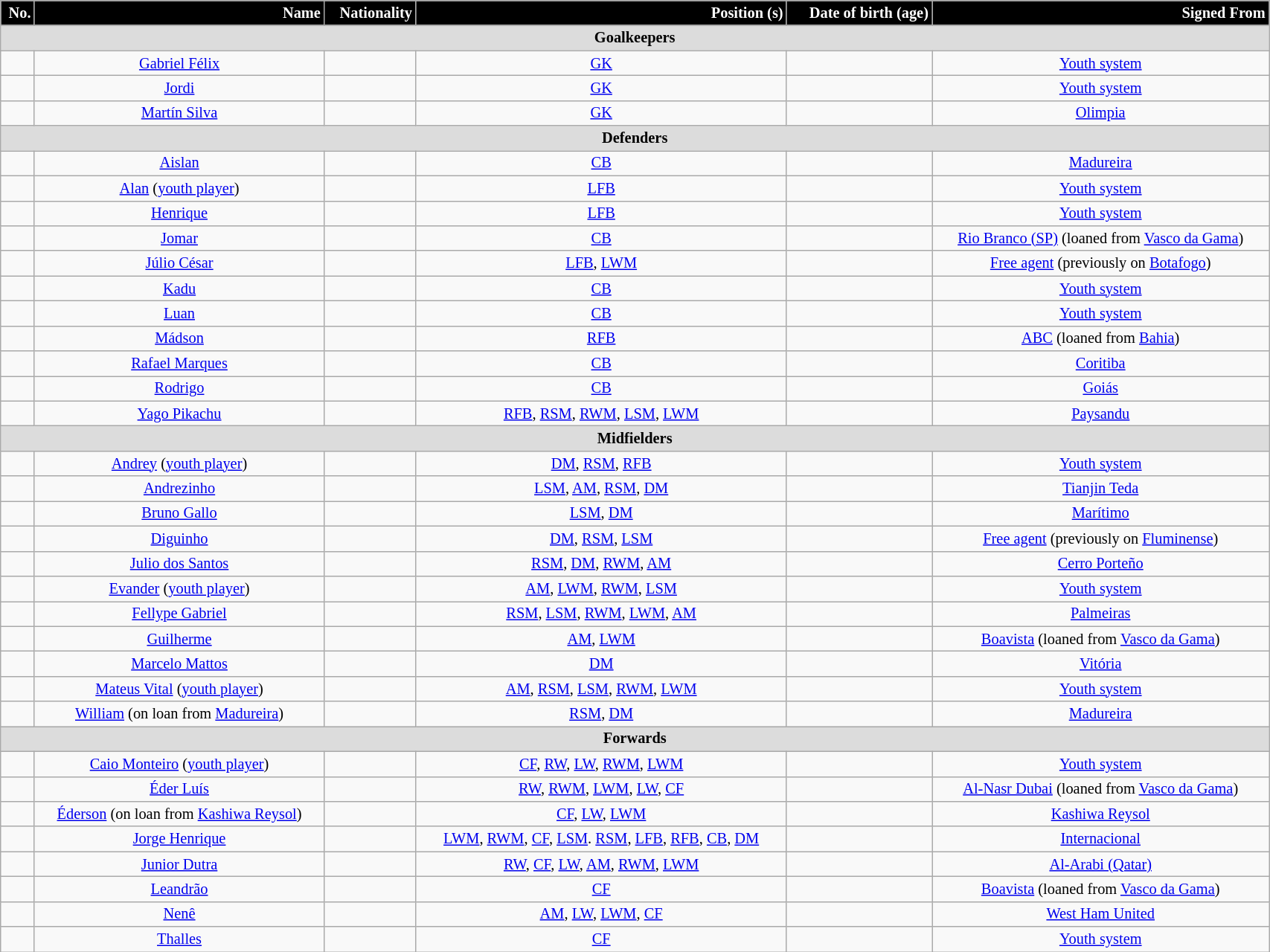<table class="wikitable"  style="text-align:center; font-size:85%; width:90%;">
<tr>
<th style="background:black; color:white; text-align:right;">No.</th>
<th style="background:black; color:white; text-align:right;">Name</th>
<th style="background:black; color:white; text-align:right;">Nationality</th>
<th style="background:black; color:white; text-align:right;">Position (s)</th>
<th style="background:black; color:white; text-align:right;">Date of birth (age)</th>
<th style="background:black; color:white; text-align:right;">Signed From</th>
</tr>
<tr>
<th colspan="6"  style="background:#dcdcdc; text-align:center;">Goalkeepers</th>
</tr>
<tr>
<td></td>
<td><a href='#'>Gabriel Félix</a></td>
<td></td>
<td><a href='#'>GK</a></td>
<td></td>
<td><a href='#'>Youth system</a></td>
</tr>
<tr>
<td></td>
<td><a href='#'>Jordi</a></td>
<td></td>
<td><a href='#'>GK</a></td>
<td></td>
<td><a href='#'>Youth system</a></td>
</tr>
<tr>
<td></td>
<td><a href='#'>Martín Silva</a></td>
<td></td>
<td><a href='#'>GK</a></td>
<td></td>
<td> <a href='#'>Olimpia</a></td>
</tr>
<tr>
<th colspan="6"  style="background:#dcdcdc; text-align:center;">Defenders</th>
</tr>
<tr>
<td></td>
<td><a href='#'>Aislan</a></td>
<td></td>
<td><a href='#'>CB</a></td>
<td></td>
<td> <a href='#'>Madureira</a></td>
</tr>
<tr>
<td></td>
<td><a href='#'>Alan</a> (<a href='#'>youth player</a>)</td>
<td></td>
<td><a href='#'>LFB</a></td>
<td></td>
<td><a href='#'>Youth system</a></td>
</tr>
<tr>
<td></td>
<td><a href='#'>Henrique</a></td>
<td></td>
<td><a href='#'>LFB</a></td>
<td></td>
<td><a href='#'>Youth system</a></td>
</tr>
<tr>
<td></td>
<td><a href='#'>Jomar</a></td>
<td></td>
<td><a href='#'>CB</a></td>
<td></td>
<td> <a href='#'>Rio Branco (SP)</a> (loaned from <a href='#'>Vasco da Gama</a>)</td>
</tr>
<tr>
<td></td>
<td><a href='#'>Júlio César</a></td>
<td></td>
<td><a href='#'>LFB</a>, <a href='#'>LWM</a></td>
<td></td>
<td><a href='#'>Free agent</a> (previously on <a href='#'>Botafogo</a>)</td>
</tr>
<tr>
<td></td>
<td><a href='#'>Kadu</a></td>
<td></td>
<td><a href='#'>CB</a></td>
<td></td>
<td><a href='#'>Youth system</a></td>
</tr>
<tr>
<td></td>
<td><a href='#'>Luan</a></td>
<td></td>
<td><a href='#'>CB</a></td>
<td></td>
<td><a href='#'>Youth system</a></td>
</tr>
<tr>
<td></td>
<td><a href='#'>Mádson</a></td>
<td></td>
<td><a href='#'>RFB</a></td>
<td></td>
<td> <a href='#'>ABC</a> (loaned from <a href='#'>Bahia</a>)</td>
</tr>
<tr>
<td></td>
<td><a href='#'>Rafael Marques</a></td>
<td></td>
<td><a href='#'>CB</a></td>
<td></td>
<td> <a href='#'>Coritiba</a></td>
</tr>
<tr>
<td></td>
<td><a href='#'>Rodrigo</a></td>
<td></td>
<td><a href='#'>CB</a></td>
<td></td>
<td> <a href='#'>Goiás</a></td>
</tr>
<tr>
<td></td>
<td><a href='#'>Yago Pikachu</a></td>
<td></td>
<td><a href='#'>RFB</a>, <a href='#'>RSM</a>, <a href='#'>RWM</a>, <a href='#'>LSM</a>, <a href='#'>LWM</a></td>
<td></td>
<td> <a href='#'>Paysandu</a></td>
</tr>
<tr>
<th colspan="7"  style="background:#dcdcdc; text-align:center;">Midfielders</th>
</tr>
<tr>
<td></td>
<td><a href='#'>Andrey</a> (<a href='#'>youth player</a>)</td>
<td></td>
<td><a href='#'>DM</a>, <a href='#'>RSM</a>, <a href='#'>RFB</a></td>
<td></td>
<td><a href='#'>Youth system</a></td>
</tr>
<tr>
<td></td>
<td><a href='#'>Andrezinho</a></td>
<td></td>
<td><a href='#'>LSM</a>, <a href='#'>AM</a>, <a href='#'>RSM</a>, <a href='#'>DM</a></td>
<td></td>
<td> <a href='#'>Tianjin Teda</a></td>
</tr>
<tr>
<td></td>
<td><a href='#'>Bruno Gallo</a></td>
<td></td>
<td><a href='#'>LSM</a>, <a href='#'>DM</a></td>
<td></td>
<td> <a href='#'>Marítimo</a></td>
</tr>
<tr>
<td></td>
<td><a href='#'>Diguinho</a></td>
<td></td>
<td><a href='#'>DM</a>, <a href='#'>RSM</a>, <a href='#'>LSM</a></td>
<td></td>
<td><a href='#'>Free agent</a> (previously on <a href='#'>Fluminense</a>)</td>
</tr>
<tr>
<td></td>
<td><a href='#'>Julio dos Santos</a></td>
<td></td>
<td><a href='#'>RSM</a>, <a href='#'>DM</a>, <a href='#'>RWM</a>, <a href='#'>AM</a></td>
<td></td>
<td> <a href='#'>Cerro Porteño</a></td>
</tr>
<tr>
<td></td>
<td><a href='#'>Evander</a> (<a href='#'>youth player</a>)</td>
<td></td>
<td><a href='#'>AM</a>, <a href='#'>LWM</a>, <a href='#'>RWM</a>, <a href='#'>LSM</a></td>
<td></td>
<td><a href='#'>Youth system</a></td>
</tr>
<tr>
<td></td>
<td><a href='#'>Fellype Gabriel</a></td>
<td></td>
<td><a href='#'>RSM</a>, <a href='#'>LSM</a>, <a href='#'>RWM</a>, <a href='#'>LWM</a>, <a href='#'>AM</a></td>
<td></td>
<td> <a href='#'>Palmeiras</a></td>
</tr>
<tr>
<td></td>
<td><a href='#'>Guilherme</a></td>
<td></td>
<td><a href='#'>AM</a>, <a href='#'>LWM</a></td>
<td></td>
<td> <a href='#'>Boavista</a> (loaned from <a href='#'>Vasco da Gama</a>)</td>
</tr>
<tr>
<td></td>
<td><a href='#'>Marcelo Mattos</a></td>
<td></td>
<td><a href='#'>DM</a></td>
<td></td>
<td> <a href='#'>Vitória</a></td>
</tr>
<tr>
<td></td>
<td><a href='#'>Mateus Vital</a> (<a href='#'>youth player</a>)</td>
<td></td>
<td><a href='#'>AM</a>, <a href='#'>RSM</a>, <a href='#'>LSM</a>, <a href='#'>RWM</a>, <a href='#'>LWM</a></td>
<td></td>
<td><a href='#'>Youth system</a></td>
</tr>
<tr>
<td></td>
<td><a href='#'>William</a> (on loan from <a href='#'>Madureira</a>)</td>
<td></td>
<td><a href='#'>RSM</a>, <a href='#'>DM</a></td>
<td></td>
<td> <a href='#'>Madureira</a></td>
</tr>
<tr>
<th colspan="11"  style="background:#dcdcdc; text-align:center;">Forwards</th>
</tr>
<tr>
<td></td>
<td><a href='#'>Caio Monteiro</a> (<a href='#'>youth player</a>)</td>
<td></td>
<td><a href='#'>CF</a>, <a href='#'>RW</a>, <a href='#'>LW</a>, <a href='#'>RWM</a>, <a href='#'>LWM</a></td>
<td></td>
<td><a href='#'>Youth system</a></td>
</tr>
<tr>
<td></td>
<td><a href='#'>Éder Luís</a></td>
<td></td>
<td><a href='#'>RW</a>, <a href='#'>RWM</a>, <a href='#'>LWM</a>, <a href='#'>LW</a>, <a href='#'>CF</a></td>
<td></td>
<td> <a href='#'>Al-Nasr Dubai</a> (loaned from <a href='#'>Vasco da Gama</a>)</td>
</tr>
<tr>
<td></td>
<td><a href='#'>Éderson</a> (on loan from <a href='#'>Kashiwa Reysol</a>)</td>
<td></td>
<td><a href='#'>CF</a>, <a href='#'>LW</a>, <a href='#'>LWM</a></td>
<td></td>
<td> <a href='#'>Kashiwa Reysol</a></td>
</tr>
<tr>
<td></td>
<td><a href='#'>Jorge Henrique</a></td>
<td></td>
<td><a href='#'>LWM</a>, <a href='#'>RWM</a>, <a href='#'>CF</a>, <a href='#'>LSM</a>. <a href='#'>RSM</a>, <a href='#'>LFB</a>, <a href='#'>RFB</a>, <a href='#'>CB</a>, <a href='#'>DM</a></td>
<td></td>
<td> <a href='#'>Internacional</a></td>
</tr>
<tr>
<td></td>
<td><a href='#'>Junior Dutra</a></td>
<td></td>
<td><a href='#'>RW</a>, <a href='#'>CF</a>, <a href='#'>LW</a>, <a href='#'>AM</a>, <a href='#'>RWM</a>, <a href='#'>LWM</a></td>
<td></td>
<td> <a href='#'>Al-Arabi (Qatar)</a></td>
</tr>
<tr>
<td></td>
<td><a href='#'>Leandrão</a></td>
<td></td>
<td><a href='#'>CF</a></td>
<td></td>
<td> <a href='#'>Boavista</a> (loaned from <a href='#'>Vasco da Gama</a>)</td>
</tr>
<tr>
<td></td>
<td><a href='#'>Nenê</a></td>
<td></td>
<td><a href='#'>AM</a>, <a href='#'>LW</a>, <a href='#'>LWM</a>, <a href='#'>CF</a></td>
<td></td>
<td> <a href='#'>West Ham United</a></td>
</tr>
<tr>
<td></td>
<td><a href='#'>Thalles</a></td>
<td></td>
<td><a href='#'>CF</a></td>
<td></td>
<td><a href='#'>Youth system</a></td>
</tr>
</table>
